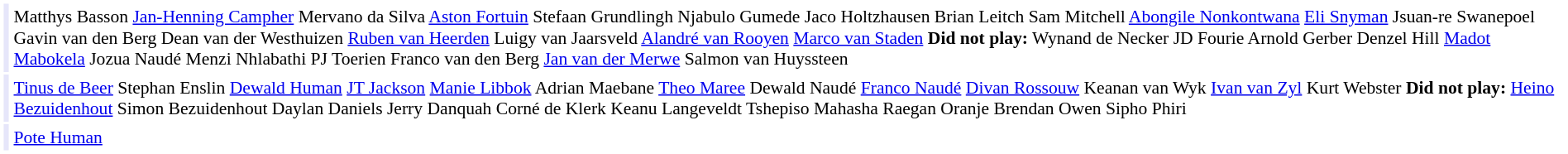<table cellpadding="2" style="border: 1px solid white; font-size:90%;">
<tr>
<td style="text-align:right;" bgcolor="lavender"></td>
<td style="text-align:left;">Matthys Basson <a href='#'>Jan-Henning Campher</a> Mervano da Silva <a href='#'>Aston Fortuin</a> Stefaan Grundlingh Njabulo Gumede Jaco Holtzhausen Brian Leitch Sam Mitchell <a href='#'>Abongile Nonkontwana</a> <a href='#'>Eli Snyman</a> Jsuan-re Swanepoel Gavin van den Berg Dean van der Westhuizen <a href='#'>Ruben van Heerden</a> Luigy van Jaarsveld <a href='#'>Alandré van Rooyen</a> <a href='#'>Marco van Staden</a> <strong>Did not play:</strong> Wynand de Necker JD Fourie Arnold Gerber Denzel Hill <a href='#'>Madot Mabokela</a> Jozua Naudé Menzi Nhlabathi PJ Toerien Franco van den Berg <a href='#'>Jan van der Merwe</a> Salmon van Huyssteen</td>
</tr>
<tr>
<td style="text-align:right;" bgcolor="lavender"></td>
<td style="text-align:left;"><a href='#'>Tinus de Beer</a> Stephan Enslin <a href='#'>Dewald Human</a> <a href='#'>JT Jackson</a> <a href='#'>Manie Libbok</a> Adrian Maebane <a href='#'>Theo Maree</a> Dewald Naudé <a href='#'>Franco Naudé</a> <a href='#'>Divan Rossouw</a> Keanan van Wyk <a href='#'>Ivan van Zyl</a> Kurt Webster <strong>Did not play:</strong> <a href='#'>Heino Bezuidenhout</a> Simon Bezuidenhout Daylan Daniels Jerry Danquah Corné de Klerk Keanu Langeveldt Tshepiso Mahasha Raegan Oranje Brendan Owen Sipho Phiri</td>
</tr>
<tr>
<td style="text-align:right;" bgcolor="lavender"></td>
<td style="text-align:left;"><a href='#'>Pote Human</a></td>
</tr>
</table>
